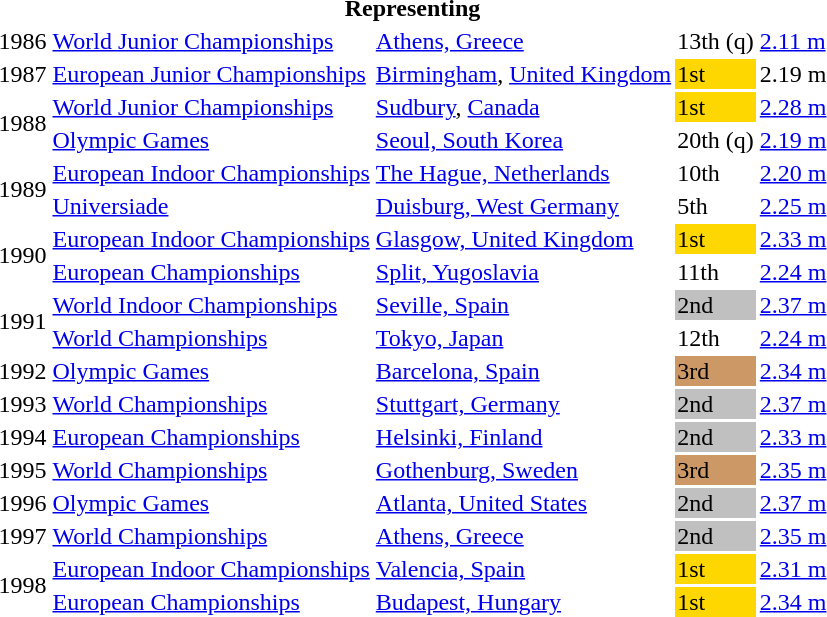<table>
<tr>
<th colspan="5">Representing </th>
</tr>
<tr>
<td>1986</td>
<td><a href='#'>World Junior Championships</a></td>
<td><a href='#'>Athens, Greece</a></td>
<td>13th (q)</td>
<td><a href='#'>2.11 m</a></td>
</tr>
<tr>
<td>1987</td>
<td><a href='#'>European Junior Championships</a></td>
<td><a href='#'>Birmingham</a>, <a href='#'>United Kingdom</a></td>
<td bgcolor=gold>1st</td>
<td>2.19 m</td>
</tr>
<tr>
<td rowspan=2>1988</td>
<td><a href='#'>World Junior Championships</a></td>
<td><a href='#'>Sudbury</a>, <a href='#'>Canada</a></td>
<td bgcolor=gold>1st</td>
<td><a href='#'>2.28 m</a></td>
</tr>
<tr>
<td><a href='#'>Olympic Games</a></td>
<td><a href='#'>Seoul, South Korea</a></td>
<td>20th (q)</td>
<td><a href='#'>2.19 m</a></td>
</tr>
<tr>
<td rowspan=2>1989</td>
<td><a href='#'>European Indoor Championships</a></td>
<td><a href='#'>The Hague, Netherlands</a></td>
<td>10th</td>
<td><a href='#'>2.20 m</a></td>
</tr>
<tr>
<td><a href='#'>Universiade</a></td>
<td><a href='#'>Duisburg, West Germany</a></td>
<td>5th</td>
<td><a href='#'>2.25 m</a></td>
</tr>
<tr>
<td rowspan=2>1990</td>
<td><a href='#'>European Indoor Championships</a></td>
<td><a href='#'>Glasgow, United Kingdom</a></td>
<td bgcolor=gold>1st</td>
<td><a href='#'>2.33 m</a></td>
</tr>
<tr>
<td><a href='#'>European Championships</a></td>
<td><a href='#'>Split, Yugoslavia</a></td>
<td>11th</td>
<td><a href='#'>2.24 m</a></td>
</tr>
<tr>
<td rowspan=2>1991</td>
<td><a href='#'>World Indoor Championships</a></td>
<td><a href='#'>Seville, Spain</a></td>
<td bgcolor=silver>2nd</td>
<td><a href='#'>2.37 m</a></td>
</tr>
<tr>
<td><a href='#'>World Championships</a></td>
<td><a href='#'>Tokyo, Japan</a></td>
<td>12th</td>
<td><a href='#'>2.24 m</a></td>
</tr>
<tr>
<td>1992</td>
<td><a href='#'>Olympic Games</a></td>
<td><a href='#'>Barcelona, Spain</a></td>
<td bgcolor=cc9966>3rd</td>
<td><a href='#'>2.34 m</a></td>
</tr>
<tr>
<td>1993</td>
<td><a href='#'>World Championships</a></td>
<td><a href='#'>Stuttgart, Germany</a></td>
<td bgcolor=silver>2nd</td>
<td><a href='#'>2.37 m</a></td>
</tr>
<tr>
<td>1994</td>
<td><a href='#'>European Championships</a></td>
<td><a href='#'>Helsinki, Finland</a></td>
<td bgcolor=silver>2nd</td>
<td><a href='#'>2.33 m</a></td>
</tr>
<tr>
<td>1995</td>
<td><a href='#'>World Championships</a></td>
<td><a href='#'>Gothenburg, Sweden</a></td>
<td bgcolor=cc9966>3rd</td>
<td><a href='#'>2.35 m</a></td>
</tr>
<tr>
<td>1996</td>
<td><a href='#'>Olympic Games</a></td>
<td><a href='#'>Atlanta, United States</a></td>
<td bgcolor=silver>2nd</td>
<td><a href='#'>2.37 m</a></td>
</tr>
<tr>
<td>1997</td>
<td><a href='#'>World Championships</a></td>
<td><a href='#'>Athens, Greece</a></td>
<td bgcolor=silver>2nd</td>
<td><a href='#'>2.35 m</a></td>
</tr>
<tr>
<td rowspan=2>1998</td>
<td><a href='#'>European Indoor Championships</a></td>
<td><a href='#'>Valencia, Spain</a></td>
<td bgcolor=gold>1st</td>
<td><a href='#'>2.31 m</a></td>
</tr>
<tr>
<td><a href='#'>European Championships</a></td>
<td><a href='#'>Budapest, Hungary</a></td>
<td bgcolor=gold>1st</td>
<td><a href='#'>2.34 m</a></td>
</tr>
</table>
